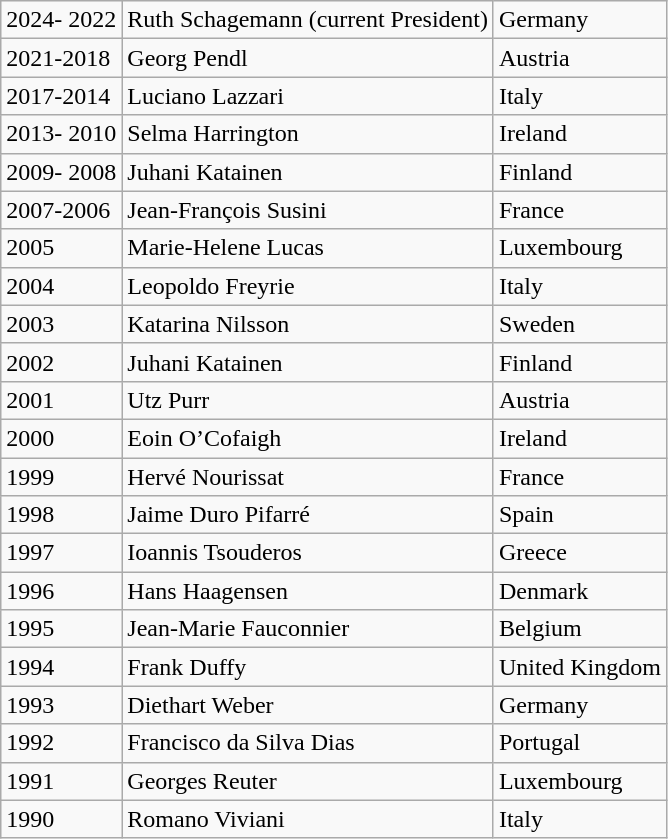<table class="wikitable">
<tr>
<td>2024- 2022</td>
<td>Ruth Schagemann (current President)</td>
<td>Germany</td>
</tr>
<tr>
<td>2021-2018</td>
<td>Georg Pendl</td>
<td>Austria</td>
</tr>
<tr>
<td>2017-2014</td>
<td>Luciano Lazzari</td>
<td>Italy</td>
</tr>
<tr>
<td>2013- 2010</td>
<td>Selma Harrington</td>
<td>Ireland</td>
</tr>
<tr>
<td>2009- 2008</td>
<td>Juhani Katainen</td>
<td>Finland</td>
</tr>
<tr>
<td>2007-2006</td>
<td>Jean-François Susini</td>
<td>France</td>
</tr>
<tr>
<td>2005</td>
<td>Marie-Helene Lucas</td>
<td>Luxembourg</td>
</tr>
<tr>
<td>2004</td>
<td>Leopoldo Freyrie</td>
<td>Italy</td>
</tr>
<tr>
<td>2003</td>
<td>Katarina Nilsson</td>
<td>Sweden</td>
</tr>
<tr>
<td>2002</td>
<td>Juhani Katainen</td>
<td>Finland</td>
</tr>
<tr>
<td>2001</td>
<td>Utz Purr</td>
<td>Austria</td>
</tr>
<tr>
<td>2000</td>
<td>Eoin O’Cofaigh</td>
<td>Ireland</td>
</tr>
<tr>
<td>1999</td>
<td>Hervé Nourissat</td>
<td>France</td>
</tr>
<tr>
<td>1998</td>
<td>Jaime Duro Pifarré</td>
<td>Spain</td>
</tr>
<tr>
<td>1997</td>
<td>Ioannis Tsouderos</td>
<td>Greece</td>
</tr>
<tr>
<td>1996</td>
<td>Hans Haagensen</td>
<td>Denmark</td>
</tr>
<tr>
<td>1995</td>
<td>Jean-Marie Fauconnier</td>
<td>Belgium</td>
</tr>
<tr>
<td>1994</td>
<td>Frank Duffy</td>
<td>United Kingdom</td>
</tr>
<tr>
<td>1993</td>
<td>Diethart Weber</td>
<td>Germany</td>
</tr>
<tr>
<td>1992</td>
<td>Francisco da Silva Dias</td>
<td>Portugal</td>
</tr>
<tr>
<td>1991</td>
<td>Georges Reuter</td>
<td>Luxembourg</td>
</tr>
<tr>
<td>1990</td>
<td>Romano Viviani</td>
<td>Italy</td>
</tr>
</table>
